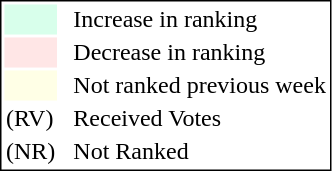<table style="border:1px solid black;">
<tr>
<td style="background:#D8FFEB; width:20px;"></td>
<td> </td>
<td>Increase in ranking</td>
</tr>
<tr>
<td style="background:#FFE6E6; width:20px;"></td>
<td> </td>
<td>Decrease in ranking</td>
</tr>
<tr>
<td style="background:#FFFFE6; width:20px;"></td>
<td> </td>
<td>Not ranked previous week</td>
</tr>
<tr>
<td>(RV)</td>
<td> </td>
<td>Received Votes</td>
</tr>
<tr>
<td>(NR)</td>
<td> </td>
<td>Not Ranked</td>
</tr>
</table>
